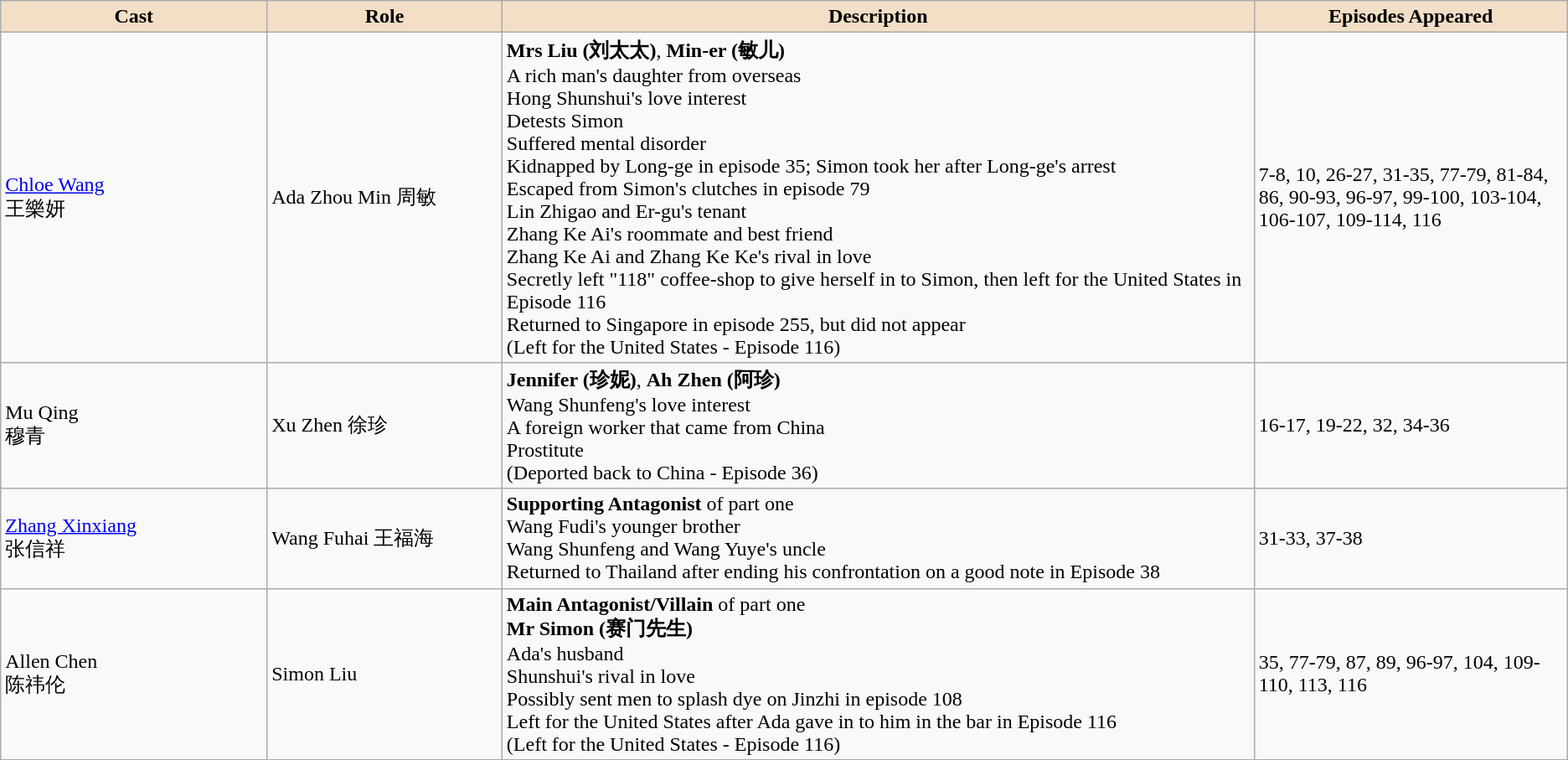<table class="wikitable">
<tr>
<th style="background:#f2dfc6; width:17%">Cast</th>
<th style="background:#f2dfc6; width:15%">Role</th>
<th style="background:#f2dfc6; width:48%">Description</th>
<th style="background:#f2dfc6; width:20%">Episodes Appeared</th>
</tr>
<tr>
<td><a href='#'>Chloe Wang</a><br>王樂妍</td>
<td>Ada Zhou Min 周敏</td>
<td><strong>Mrs Liu (刘太太)</strong>, <strong>Min-er (敏儿)</strong><br>A rich man's daughter from overseas<br>Hong Shunshui's love interest<br>Detests Simon<br>Suffered mental disorder<br>Kidnapped by Long-ge in episode 35; Simon took her after Long-ge's arrest<br>Escaped from Simon's clutches in episode 79<br>Lin Zhigao and Er-gu's tenant<br>Zhang Ke Ai's roommate and best friend<br>Zhang Ke Ai and Zhang Ke Ke's rival in love<br>Secretly left "118" coffee-shop to give herself in to Simon, then left for the United States in Episode 116<br>Returned to Singapore in episode 255, but did not appear<br>(Left for the United States - Episode 116)</td>
<td>7-8, 10, 26-27, 31-35, 77-79, 81-84, 86, 90-93, 96-97, 99-100, 103-104, 106-107, 109-114, 116</td>
</tr>
<tr>
<td>Mu Qing<br>穆青</td>
<td>Xu Zhen 徐珍</td>
<td><strong>Jennifer (珍妮)</strong>, <strong>Ah Zhen (阿珍)</strong><br>Wang Shunfeng's love interest<br>A foreign worker that came from China<br>Prostitute<br>(Deported back to China - Episode 36)</td>
<td>16-17, 19-22, 32, 34-36</td>
</tr>
<tr>
<td><a href='#'>Zhang Xinxiang</a><br>张信祥</td>
<td>Wang Fuhai 王福海</td>
<td><strong>Supporting Antagonist</strong> of part one<br>Wang Fudi's younger brother<br>Wang Shunfeng and Wang Yuye's uncle<br>Returned to Thailand after ending his confrontation on a good note in Episode 38</td>
<td>31-33, 37-38</td>
</tr>
<tr>
<td>Allen Chen<br>陈祎伦</td>
<td>Simon Liu</td>
<td><strong>Main Antagonist/Villain</strong> of part one<br><strong>Mr Simon (赛门先生)</strong><br>Ada's husband<br>Shunshui's rival in love<br>Possibly sent men to splash dye on Jinzhi in episode 108<br>Left for the United States after Ada gave in to him in the bar in Episode 116<br>(Left for the United States - Episode 116)</td>
<td>35, 77-79, 87, 89, 96-97, 104, 109-110, 113, 116</td>
</tr>
</table>
